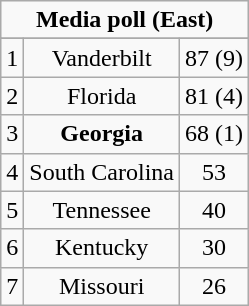<table class="wikitable">
<tr align="center">
<td align="center" Colspan="3"><strong>Media poll (East)</strong></td>
</tr>
<tr align="center">
</tr>
<tr align="center">
<td>1</td>
<td>Vanderbilt</td>
<td>87 (9)</td>
</tr>
<tr align="center">
<td>2</td>
<td>Florida</td>
<td>81 (4)</td>
</tr>
<tr align="center">
<td>3</td>
<td><strong>Georgia</strong></td>
<td>68 (1)</td>
</tr>
<tr align="center">
<td>4</td>
<td>South Carolina</td>
<td>53</td>
</tr>
<tr align="center">
<td>5</td>
<td>Tennessee</td>
<td>40</td>
</tr>
<tr align="center">
<td>6</td>
<td>Kentucky</td>
<td>30</td>
</tr>
<tr align="center">
<td>7</td>
<td>Missouri</td>
<td>26</td>
</tr>
</table>
